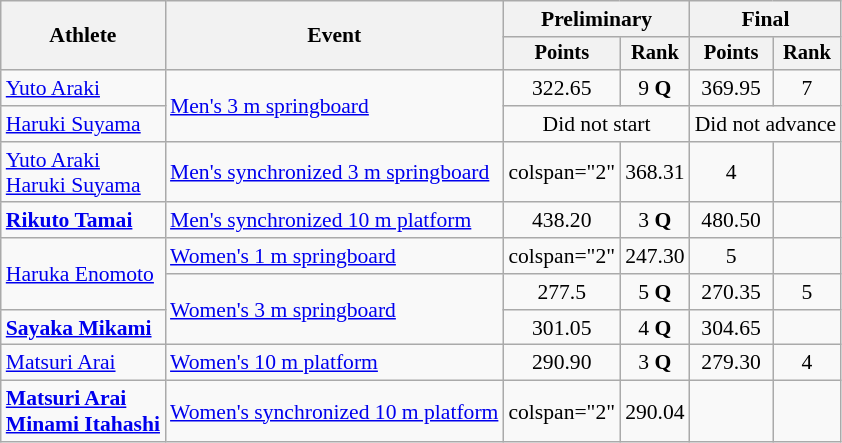<table class=wikitable style="font-size:90%">
<tr>
<th rowspan="2">Athlete</th>
<th rowspan="2">Event</th>
<th colspan="2">Preliminary</th>
<th colspan="2">Final</th>
</tr>
<tr style="font-size:95%">
<th>Points</th>
<th>Rank</th>
<th>Points</th>
<th>Rank</th>
</tr>
<tr align=center>
<td align=left><a href='#'>Yuto Araki</a></td>
<td align=left rowspan="2"><a href='#'>Men's 3 m springboard</a></td>
<td>322.65</td>
<td>9 <strong>Q</strong></td>
<td>369.95</td>
<td>7</td>
</tr>
<tr align=center>
<td align=left><a href='#'>Haruki Suyama</a></td>
<td colspan="2">Did not start</td>
<td colspan="2">Did not advance</td>
</tr>
<tr align=center>
<td align=left><a href='#'>Yuto Araki</a><br><a href='#'>Haruki Suyama</a></td>
<td align=left><a href='#'>Men's synchronized 3 m springboard</a></td>
<td>colspan="2" </td>
<td>368.31</td>
<td>4</td>
</tr>
<tr align=center>
<td align=left><strong><a href='#'>Rikuto Tamai</a></strong></td>
<td align=left><a href='#'>Men's synchronized 10 m platform</a></td>
<td>438.20</td>
<td>3 <strong>Q</strong></td>
<td>480.50</td>
<td></td>
</tr>
<tr align=center>
<td align=left rowspan="2"><a href='#'>Haruka Enomoto</a></td>
<td align=left><a href='#'>Women's 1 m springboard</a></td>
<td>colspan="2" </td>
<td>247.30</td>
<td>5</td>
</tr>
<tr align=center>
<td align=left rowspan="2"><a href='#'>Women's 3 m springboard</a></td>
<td>277.5</td>
<td>5 <strong>Q</strong></td>
<td>270.35</td>
<td>5</td>
</tr>
<tr align=center>
<td align=left><strong><a href='#'>Sayaka Mikami</a></strong></td>
<td>301.05</td>
<td>4 <strong>Q</strong></td>
<td>304.65</td>
<td></td>
</tr>
<tr align=center>
<td align=left><a href='#'>Matsuri Arai</a></td>
<td align=left><a href='#'>Women's 10 m platform</a></td>
<td>290.90</td>
<td>3 <strong>Q</strong></td>
<td>279.30</td>
<td>4</td>
</tr>
<tr align=center>
<td align=left><strong><a href='#'>Matsuri Arai</a><br><a href='#'>Minami Itahashi</a></strong></td>
<td align=left><a href='#'>Women's synchronized 10 m platform</a></td>
<td>colspan="2" </td>
<td>290.04</td>
<td></td>
</tr>
</table>
